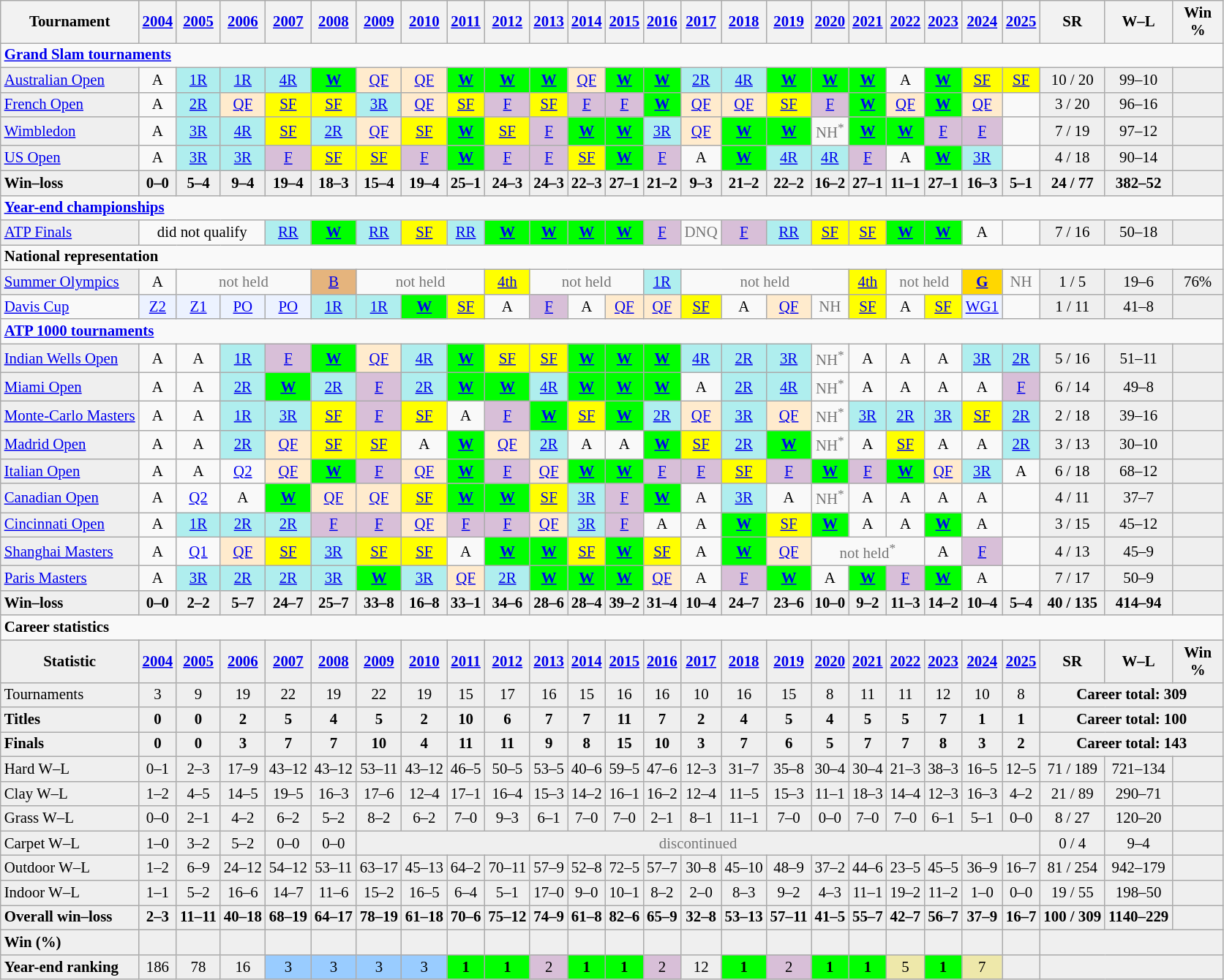<table class="wikitable nowrap" style=text-align:center;font-size:87%>
<tr>
<th>Tournament</th>
<th><a href='#'>2004</a></th>
<th><a href='#'>2005</a></th>
<th><a href='#'>2006</a></th>
<th><a href='#'>2007</a></th>
<th><a href='#'>2008</a></th>
<th><a href='#'>2009</a></th>
<th><a href='#'>2010</a></th>
<th><a href='#'>2011</a></th>
<th><a href='#'>2012</a></th>
<th><a href='#'>2013</a></th>
<th><a href='#'>2014</a></th>
<th><a href='#'>2015</a></th>
<th><a href='#'>2016</a></th>
<th><a href='#'>2017</a></th>
<th><a href='#'>2018</a></th>
<th><a href='#'>2019</a></th>
<th><a href='#'>2020</a></th>
<th><a href='#'>2021</a></th>
<th><a href='#'>2022</a></th>
<th><a href='#'>2023</a></th>
<th><a href='#'>2024</a></th>
<th><a href='#'>2025</a></th>
<th>SR</th>
<th>W–L</th>
<th>Win %<br></th>
</tr>
<tr>
<td colspan="26" align="left"><a href='#'><strong>Grand Slam tournaments</strong></a></td>
</tr>
<tr>
<td bgcolor=efefef align=left><a href='#'>Australian Open</a></td>
<td>A</td>
<td bgcolor=afeeee><a href='#'>1R</a></td>
<td bgcolor=afeeee><a href='#'>1R</a></td>
<td bgcolor=afeeee><a href='#'>4R</a></td>
<td bgcolor=lime><a href='#'><strong>W</strong></a></td>
<td bgcolor=ffebcd><a href='#'>QF</a></td>
<td bgcolor=ffebcd><a href='#'>QF</a></td>
<td bgcolor=lime><a href='#'><strong>W</strong></a></td>
<td bgcolor=lime><a href='#'><strong>W</strong></a></td>
<td bgcolor=lime><a href='#'><strong>W</strong></a></td>
<td bgcolor=ffebcd><a href='#'>QF</a></td>
<td bgcolor=lime><a href='#'><strong>W</strong></a></td>
<td bgcolor=lime><a href='#'><strong>W</strong></a></td>
<td bgcolor=afeeee><a href='#'>2R</a></td>
<td bgcolor=afeeee><a href='#'>4R</a></td>
<td bgcolor=lime><a href='#'><strong>W</strong></a></td>
<td bgcolor=lime><a href='#'><strong>W</strong></a></td>
<td bgcolor=lime><a href='#'><strong>W</strong></a></td>
<td>A</td>
<td bgcolor=lime><a href='#'><strong>W</strong></a></td>
<td bgcolor=yellow><a href='#'>SF</a></td>
<td bgcolor=yellow><a href='#'>SF</a></td>
<td bgcolor=efefef>10 / 20</td>
<td bgcolor=efefef>99–10</td>
<td bgcolor=efefef></td>
</tr>
<tr>
<td bgcolor=efefef align=left><a href='#'>French Open</a></td>
<td>A</td>
<td bgcolor=afeeee><a href='#'>2R</a></td>
<td bgcolor=ffebcd><a href='#'>QF</a></td>
<td bgcolor=yellow><a href='#'>SF</a></td>
<td bgcolor=yellow><a href='#'>SF</a></td>
<td bgcolor=afeeee><a href='#'>3R</a></td>
<td bgcolor=ffebcd><a href='#'>QF</a></td>
<td bgcolor=yellow><a href='#'>SF</a></td>
<td bgcolor=thistle><a href='#'>F</a></td>
<td bgcolor=yellow><a href='#'>SF</a></td>
<td bgcolor=thistle><a href='#'>F</a></td>
<td bgcolor=thistle><a href='#'>F</a></td>
<td bgcolor=lime><a href='#'><strong>W</strong></a></td>
<td bgcolor=ffebcd><a href='#'>QF</a></td>
<td bgcolor=ffebcd><a href='#'>QF</a></td>
<td bgcolor=yellow><a href='#'>SF</a></td>
<td bgcolor=thistle><a href='#'>F</a></td>
<td bgcolor=lime><a href='#'><strong>W</strong></a></td>
<td bgcolor=ffebcd><a href='#'>QF</a></td>
<td bgcolor=lime><a href='#'><strong>W</strong></a></td>
<td bgcolor=ffebcd><a href='#'>QF</a></td>
<td></td>
<td bgcolor=efefef>3 / 20</td>
<td bgcolor=efefef>96–16</td>
<td bgcolor=efefef></td>
</tr>
<tr>
<td bgcolor=efefef align=left><a href='#'>Wimbledon</a></td>
<td>A</td>
<td bgcolor=afeeee><a href='#'>3R</a></td>
<td bgcolor=afeeee><a href='#'>4R</a></td>
<td bgcolor=yellow><a href='#'>SF</a></td>
<td bgcolor=afeeee><a href='#'>2R</a></td>
<td bgcolor=ffebcd><a href='#'>QF</a></td>
<td bgcolor=yellow><a href='#'>SF</a></td>
<td bgcolor=lime><a href='#'><strong>W</strong></a></td>
<td bgcolor=yellow><a href='#'>SF</a></td>
<td bgcolor=thistle><a href='#'>F</a></td>
<td bgcolor=lime><a href='#'><strong>W</strong></a></td>
<td bgcolor=lime><a href='#'><strong>W</strong></a></td>
<td bgcolor=afeeee><a href='#'>3R</a></td>
<td bgcolor=ffebcd><a href='#'>QF</a></td>
<td bgcolor=lime><a href='#'><strong>W</strong></a></td>
<td bgcolor=lime><a href='#'><strong>W</strong></a></td>
<td style=color:#767676>NH<sup>*</sup></td>
<td bgcolor=lime><a href='#'><strong>W</strong></a></td>
<td bgcolor=lime><a href='#'><strong>W</strong></a></td>
<td bgcolor=thistle><a href='#'>F</a></td>
<td bgcolor=thistle><a href='#'>F</a></td>
<td></td>
<td bgcolor=efefef>7 / 19</td>
<td bgcolor=efefef>97–12</td>
<td bgcolor=efefef></td>
</tr>
<tr>
<td bgcolor=efefef align=left><a href='#'>US Open</a></td>
<td>A</td>
<td bgcolor=afeeee><a href='#'>3R</a></td>
<td bgcolor=afeeee><a href='#'>3R</a></td>
<td bgcolor=thistle><a href='#'>F</a></td>
<td bgcolor=yellow><a href='#'>SF</a></td>
<td bgcolor=yellow><a href='#'>SF</a></td>
<td bgcolor=thistle><a href='#'>F</a></td>
<td bgcolor=lime><a href='#'><strong>W</strong></a></td>
<td bgcolor=thistle><a href='#'>F</a></td>
<td bgcolor=thistle><a href='#'>F</a></td>
<td bgcolor=yellow><a href='#'>SF</a></td>
<td bgcolor=lime><a href='#'><strong>W</strong></a></td>
<td bgcolor=thistle><a href='#'>F</a></td>
<td>A</td>
<td bgcolor=lime><a href='#'><strong>W</strong></a></td>
<td bgcolor=afeeee><a href='#'>4R</a></td>
<td bgcolor=afeeee><a href='#'>4R</a></td>
<td bgcolor=thistle><a href='#'>F</a></td>
<td>A</td>
<td bgcolor=lime><a href='#'><strong>W</strong></a></td>
<td bgcolor=afeeee><a href='#'>3R</a></td>
<td></td>
<td bgcolor=efefef>4 / 18</td>
<td bgcolor=efefef>90–14</td>
<td bgcolor=efefef></td>
</tr>
<tr style=font-weight:bold;background:#efefef>
<td align=left>Win–loss</td>
<td>0–0</td>
<td>5–4</td>
<td>9–4</td>
<td>19–4</td>
<td>18–3</td>
<td>15–4</td>
<td>19–4</td>
<td>25–1</td>
<td>24–3</td>
<td>24–3</td>
<td>22–3</td>
<td>27–1</td>
<td>21–2</td>
<td>9–3</td>
<td>21–2</td>
<td>22–2</td>
<td>16–2</td>
<td>27–1</td>
<td>11–1</td>
<td>27–1</td>
<td>16–3</td>
<td>5–1</td>
<td>24 / 77</td>
<td>382–52</td>
<td></td>
</tr>
<tr>
<td colspan="26" align="left"><strong><a href='#'>Year-end championships</a></strong></td>
</tr>
<tr>
<td bgcolor=efefef align=left><a href='#'>ATP Finals</a></td>
<td colspan="3">did not qualify</td>
<td bgcolor=afeeee><a href='#'>RR</a></td>
<td bgcolor=lime><a href='#'><strong>W</strong></a></td>
<td bgcolor=afeeee><a href='#'>RR</a></td>
<td bgcolor=yellow><a href='#'>SF</a></td>
<td bgcolor=afeeee><a href='#'>RR</a></td>
<td bgcolor=lime><a href='#'><strong>W</strong></a></td>
<td bgcolor=lime><a href='#'><strong>W</strong></a></td>
<td bgcolor=lime><a href='#'><strong>W</strong></a></td>
<td bgcolor=lime><a href='#'><strong>W</strong></a></td>
<td bgcolor=thistle><a href='#'>F</a></td>
<td style=color:#767676>DNQ</td>
<td bgcolor=thistle><a href='#'>F</a></td>
<td bgcolor=afeeee><a href='#'>RR</a></td>
<td bgcolor=yellow><a href='#'>SF</a></td>
<td bgcolor=yellow><a href='#'>SF</a></td>
<td bgcolor=lime><a href='#'><strong>W</strong></a></td>
<td bgcolor=lime><a href='#'><strong>W</strong></a></td>
<td>A</td>
<td></td>
<td bgcolor=efefef>7 / 16</td>
<td bgcolor=efefef>50–18</td>
<td bgcolor=efefef></td>
</tr>
<tr>
<td colspan="26" align="left"><strong>National representation</strong></td>
</tr>
<tr>
<td bgcolor=efefef align=left><a href='#'>Summer Olympics</a></td>
<td>A</td>
<td colspan=3 style=color:#767676>not held</td>
<td bgcolor=E5B47D><a href='#'>B</a></td>
<td colspan=3 style=color:#767676>not held</td>
<td bgcolor=yellow><a href='#'>4th</a></td>
<td colspan=3 style=color:#767676>not held</td>
<td bgcolor=afeeee><a href='#'>1R</a></td>
<td colspan=4 style=color:#767676>not held</td>
<td bgcolor=yellow><a href='#'>4th</a></td>
<td colspan=2 style=color:#767676>not held</td>
<td bgcolor="Gold"><a href='#'><strong>G</strong></a></td>
<td style=color:#767676>NH</td>
<td bgcolor=efefef>1 / 5</td>
<td bgcolor=efefef>19–6</td>
<td bgcolor=efefef>76%</td>
</tr>
<tr bronze>
<td bicolor=efefef align=left><a href='#'>Davis Cup</a></td>
<td bgcolor=ecf2ff><a href='#'>Z2</a></td>
<td bgcolor=ecf2ff><a href='#'>Z1</a></td>
<td bgcolor=ecf2ff><a href='#'>PO</a></td>
<td bgcolor=ecf2ff><a href='#'>PO</a></td>
<td bgcolor=afeeee><a href='#'>1R</a></td>
<td bgcolor=afeeee><a href='#'>1R</a></td>
<td bgcolor=lime><a href='#'><strong>W</strong></a></td>
<td bgcolor=yellow><a href='#'>SF</a></td>
<td>A</td>
<td bgcolor=thistle><a href='#'>F</a></td>
<td>A</td>
<td bgcolor=ffebcd><a href='#'>QF</a></td>
<td bgcolor=ffebcd><a href='#'>QF</a></td>
<td bgcolor=yellow><a href='#'>SF</a></td>
<td>A</td>
<td bgcolor=ffebcd><a href='#'>QF</a></td>
<td style=color:#767676>NH</td>
<td bgcolor=yellow><a href='#'>SF</a></td>
<td>A</td>
<td bgcolor=yellow><a href='#'>SF</a></td>
<td bgcolor=ecf2ff><a href='#'>WG1</a></td>
<td></td>
<td bgcolor=efefef>1 / 11</td>
<td bgcolor=efefef>41–8</td>
<td bgcolor=efefef></td>
</tr>
<tr>
<td colspan="26" align="left"><strong><a href='#'>ATP 1000 tournaments</a></strong></td>
</tr>
<tr>
<td bgcolor=efefef align=left><a href='#'>Indian Wells Open</a></td>
<td>A</td>
<td>A</td>
<td bgcolor=afeeee><a href='#'>1R</a></td>
<td bgcolor=thistle><a href='#'>F</a></td>
<td bgcolor=lime><strong><a href='#'>W</a></strong></td>
<td bgcolor=ffebcd><a href='#'>QF</a></td>
<td bgcolor=afeeee><a href='#'>4R</a></td>
<td bgcolor=lime><a href='#'><strong>W</strong></a></td>
<td bgcolor=yellow><a href='#'>SF</a></td>
<td bgcolor=yellow><a href='#'>SF</a></td>
<td bgcolor=lime><strong><a href='#'>W</a></strong></td>
<td bgcolor=lime><strong><a href='#'>W</a></strong></td>
<td bgcolor=lime><strong><a href='#'>W</a></strong></td>
<td bgcolor=afeeee><a href='#'>4R</a></td>
<td bgcolor=afeeee><a href='#'>2R</a></td>
<td bgcolor=afeeee><a href='#'>3R</a></td>
<td style="color:#767676">NH<sup>*</sup></td>
<td>A</td>
<td>A</td>
<td>A</td>
<td bgcolor=afeeee><a href='#'>3R</a></td>
<td bgcolor=afeeee><a href='#'>2R</a></td>
<td bgcolor=efefef>5 / 16</td>
<td bgcolor=efefef>51–11</td>
<td bgcolor=efefef></td>
</tr>
<tr>
<td bgcolor=efefef align=left><a href='#'>Miami Open</a></td>
<td>A</td>
<td>A</td>
<td bgcolor=afeeee><a href='#'>2R</a></td>
<td bgcolor=lime><a href='#'><strong>W</strong></a></td>
<td bgcolor=afeeee><a href='#'>2R</a></td>
<td bgcolor=thistle><a href='#'>F</a></td>
<td bgcolor=afeeee><a href='#'>2R</a></td>
<td bgcolor=lime><a href='#'><strong>W</strong></a></td>
<td bgcolor=lime><a href='#'><strong>W</strong></a></td>
<td bgcolor=afeeee><a href='#'>4R</a></td>
<td bgcolor=lime><a href='#'><strong>W</strong></a></td>
<td bgcolor=lime><a href='#'><strong>W</strong></a></td>
<td bgcolor=lime><a href='#'><strong>W</strong></a></td>
<td>A</td>
<td bgcolor=afeeee><a href='#'>2R</a></td>
<td bgcolor=afeeee><a href='#'>4R</a></td>
<td style="color:#767676">NH<sup>*</sup></td>
<td>A</td>
<td>A</td>
<td>A</td>
<td>A</td>
<td bgcolor=thistle><a href='#'>F</a></td>
<td bgcolor=efefef>6 / 14</td>
<td bgcolor=efefef>49–8</td>
<td bgcolor=efefef></td>
</tr>
<tr>
<td bgcolor=efefef align=left><a href='#'>Monte-Carlo Masters</a></td>
<td>A</td>
<td>A</td>
<td bgcolor=afeeee><a href='#'>1R</a></td>
<td bgcolor=afeeee><a href='#'>3R</a></td>
<td bgcolor=yellow><a href='#'>SF</a></td>
<td bgcolor=thistle><a href='#'>F</a></td>
<td bgcolor=yellow><a href='#'>SF</a></td>
<td>A</td>
<td bgcolor=thistle><a href='#'>F</a></td>
<td bgcolor=lime><a href='#'><strong>W</strong></a></td>
<td bgcolor=yellow><a href='#'>SF</a></td>
<td bgcolor=lime><a href='#'><strong>W</strong></a></td>
<td bgcolor=afeeee><a href='#'>2R</a></td>
<td bgcolor=ffebcd><a href='#'>QF</a></td>
<td bgcolor=afeeee><a href='#'>3R</a></td>
<td bgcolor=ffebcd><a href='#'>QF</a></td>
<td style="color:#767676">NH<sup>*</sup></td>
<td bgcolor=afeeee><a href='#'>3R</a></td>
<td bgcolor=afeeee><a href='#'>2R</a></td>
<td bgcolor=afeeee><a href='#'>3R</a></td>
<td bgcolor=yellow><a href='#'>SF</a></td>
<td bgcolor=afeeee><a href='#'>2R</a></td>
<td bgcolor=efefef>2 / 18</td>
<td bgcolor=efefef>39–16</td>
<td bgcolor=efefef></td>
</tr>
<tr>
<td bgcolor=efefef align=left><a href='#'>Madrid Open</a></td>
<td>A</td>
<td>A</td>
<td bgcolor=afeeee><a href='#'>2R</a></td>
<td bgcolor=ffebcd><a href='#'>QF</a></td>
<td bgcolor=yellow><a href='#'>SF</a></td>
<td bgcolor=yellow><a href='#'>SF</a></td>
<td>A</td>
<td bgcolor=lime><a href='#'><strong>W</strong></a></td>
<td bgcolor=ffebcd><a href='#'>QF</a></td>
<td bgcolor=afeeee><a href='#'>2R</a></td>
<td>A</td>
<td>A</td>
<td bgcolor=lime><a href='#'><strong>W</strong></a></td>
<td bgcolor=yellow><a href='#'>SF</a></td>
<td bgcolor=afeeee><a href='#'>2R</a></td>
<td bgcolor=lime><a href='#'><strong>W</strong></a></td>
<td style="color:#767676">NH<sup>*</sup></td>
<td>A</td>
<td bgcolor=yellow><a href='#'>SF</a></td>
<td>A</td>
<td>A</td>
<td bgcolor=afeeee><a href='#'>2R</a></td>
<td bgcolor=efefef>3 / 13</td>
<td bgcolor=efefef>30–10</td>
<td bgcolor=efefef></td>
</tr>
<tr>
<td bgcolor=efefef align=left><a href='#'>Italian Open</a></td>
<td>A</td>
<td>A</td>
<td><a href='#'>Q2</a></td>
<td bgcolor=ffebcd><a href='#'>QF</a></td>
<td bgcolor=lime><a href='#'><strong>W</strong></a></td>
<td bgcolor=thistle><a href='#'>F</a></td>
<td bgcolor=ffebcd><a href='#'>QF</a></td>
<td bgcolor=lime><a href='#'><strong>W</strong></a></td>
<td bgcolor=thistle><a href='#'>F</a></td>
<td bgcolor=ffebcd><a href='#'>QF</a></td>
<td bgcolor=lime><a href='#'><strong>W</strong></a></td>
<td bgcolor=lime><a href='#'><strong>W</strong></a></td>
<td bgcolor=thistle><a href='#'>F</a></td>
<td bgcolor=thistle><a href='#'>F</a></td>
<td bgcolor=yellow><a href='#'>SF</a></td>
<td bgcolor=thistle><a href='#'>F</a></td>
<td bgcolor=lime><a href='#'><strong>W</strong></a></td>
<td bgcolor=thistle><a href='#'>F</a></td>
<td bgcolor=lime><a href='#'><strong>W</strong></a></td>
<td bgcolor=ffebcd><a href='#'>QF</a></td>
<td bgcolor=afeeee><a href='#'>3R</a></td>
<td>A</td>
<td bgcolor=efefef>6 / 18</td>
<td bgcolor=efefef>68–12</td>
<td bgcolor=efefef></td>
</tr>
<tr>
<td bgcolor=efefef align=left><a href='#'>Canadian Open</a></td>
<td>A</td>
<td><a href='#'>Q2</a></td>
<td>A</td>
<td bgcolor=lime><a href='#'><strong>W</strong></a></td>
<td bgcolor=ffebcd><a href='#'>QF</a></td>
<td bgcolor=ffebcd><a href='#'>QF</a></td>
<td bgcolor=yellow><a href='#'>SF</a></td>
<td bgcolor=lime><a href='#'><strong>W</strong></a></td>
<td bgcolor=lime><a href='#'><strong>W</strong></a></td>
<td bgcolor=yellow><a href='#'>SF</a></td>
<td bgcolor=afeeee><a href='#'>3R</a></td>
<td bgcolor=thistle><a href='#'>F</a></td>
<td bgcolor=lime><a href='#'><strong>W</strong></a></td>
<td>A</td>
<td bgcolor=afeeee><a href='#'>3R</a></td>
<td>A</td>
<td style=color:#767676>NH<sup>*</sup></td>
<td>A</td>
<td>A</td>
<td>A</td>
<td>A</td>
<td></td>
<td bgcolor=efefef>4 / 11</td>
<td bgcolor=efefef>37–7</td>
<td bgcolor=efefef></td>
</tr>
<tr>
<td bgcolor=efefef align=left><a href='#'>Cincinnati Open</a></td>
<td>A</td>
<td bgcolor=afeeee><a href='#'>1R</a></td>
<td bgcolor=afeeee><a href='#'>2R</a></td>
<td bgcolor=afeeee><a href='#'>2R</a></td>
<td bgcolor=thistle><a href='#'>F</a></td>
<td bgcolor=thistle><a href='#'>F</a></td>
<td bgcolor=ffebcd><a href='#'>QF</a></td>
<td bgcolor=thistle><a href='#'>F</a></td>
<td bgcolor=thistle><a href='#'>F</a></td>
<td bgcolor=ffebcd><a href='#'>QF</a></td>
<td bgcolor=afeeee><a href='#'>3R</a></td>
<td bgcolor=thistle><a href='#'>F</a></td>
<td>A</td>
<td>A</td>
<td bgcolor=lime><a href='#'><strong>W</strong></a></td>
<td bgcolor=yellow><a href='#'>SF</a></td>
<td bgcolor=lime><a href='#'><strong>W</strong></a></td>
<td>A</td>
<td>A</td>
<td bgcolor=lime><a href='#'><strong>W</strong></a></td>
<td>A</td>
<td></td>
<td bgcolor=efefef>3 / 15</td>
<td bgcolor=efefef>45–12</td>
<td bgcolor=efefef></td>
</tr>
<tr>
<td bgcolor=efefef align=left><a href='#'>Shanghai Masters</a></td>
<td>A</td>
<td><a href='#'>Q1</a></td>
<td bgcolor=ffebcd><a href='#'>QF</a></td>
<td bgcolor=yellow><a href='#'>SF</a></td>
<td bgcolor=afeeee><a href='#'>3R</a></td>
<td bgcolor=yellow><a href='#'>SF</a></td>
<td bgcolor=yellow><a href='#'>SF</a></td>
<td>A</td>
<td bgcolor=lime><a href='#'><strong>W</strong></a></td>
<td bgcolor=lime><a href='#'><strong>W</strong></a></td>
<td bgcolor=yellow><a href='#'>SF</a></td>
<td bgcolor=lime><a href='#'><strong>W</strong></a></td>
<td bgcolor=yellow><a href='#'>SF</a></td>
<td>A</td>
<td bgcolor=lime><a href='#'><strong>W</strong></a></td>
<td bgcolor=ffebcd><a href='#'>QF</a></td>
<td colspan=3 style=color:#767676>not held<sup>*</sup></td>
<td>A</td>
<td bgcolor=thistle><a href='#'>F</a></td>
<td></td>
<td bgcolor=efefef>4 / 13</td>
<td bgcolor=efefef>45–9</td>
<td bgcolor=efefef></td>
</tr>
<tr>
<td bgcolor=efefef align=left><a href='#'>Paris Masters</a></td>
<td>A</td>
<td bgcolor=afeeee><a href='#'>3R</a></td>
<td bgcolor=afeeee><a href='#'>2R</a></td>
<td bgcolor=afeeee><a href='#'>2R</a></td>
<td bgcolor=afeeee><a href='#'>3R</a></td>
<td bgcolor=lime><strong><a href='#'>W</a></strong></td>
<td bgcolor=afeeee><a href='#'>3R</a></td>
<td bgcolor=ffebcd><a href='#'>QF</a></td>
<td bgcolor=afeeee><a href='#'>2R</a></td>
<td bgcolor=lime><strong><a href='#'>W</a></strong></td>
<td bgcolor=lime><strong><a href='#'>W</a></strong></td>
<td bgcolor=lime><strong><a href='#'>W</a></strong></td>
<td bgcolor=ffebcd><a href='#'>QF</a></td>
<td>A</td>
<td bgcolor=thistle><a href='#'>F</a></td>
<td bgcolor=lime><strong><a href='#'>W</a></strong></td>
<td>A</td>
<td bgcolor=lime><strong><a href='#'>W</a></strong></td>
<td bgcolor=thistle><a href='#'>F</a></td>
<td bgcolor=lime><strong><a href='#'>W</a></strong></td>
<td>A</td>
<td></td>
<td bgcolor=efefef>7 / 17</td>
<td bgcolor=efefef>50–9</td>
<td bgcolor=efefef></td>
</tr>
<tr style=font-weight:bold;background:#efefef>
<td align=left>Win–loss</td>
<td>0–0</td>
<td>2–2</td>
<td>5–7</td>
<td>24–7</td>
<td>25–7</td>
<td>33–8</td>
<td>16–8</td>
<td>33–1</td>
<td>34–6</td>
<td>28–6</td>
<td>28–4</td>
<td>39–2</td>
<td>31–4</td>
<td>10–4</td>
<td>24–7</td>
<td>23–6</td>
<td>10–0</td>
<td>9–2</td>
<td>11–3</td>
<td>14–2</td>
<td>10–4</td>
<td>5–4</td>
<td>40 / 135</td>
<td>414–94</td>
<td></td>
</tr>
<tr>
<td colspan="26" align="left"><strong>Career statistics</strong></td>
</tr>
<tr style=font-weight:bold;background:#efefef>
<td>Statistic</td>
<td><a href='#'>2004</a></td>
<td><a href='#'>2005</a></td>
<td><a href='#'>2006</a></td>
<td><a href='#'>2007</a></td>
<td><a href='#'>2008</a></td>
<td><a href='#'>2009</a></td>
<td><a href='#'>2010</a></td>
<td><a href='#'>2011</a></td>
<td><a href='#'>2012</a></td>
<td><a href='#'>2013</a></td>
<td><a href='#'>2014</a></td>
<td><a href='#'>2015</a></td>
<td><a href='#'>2016</a></td>
<td><a href='#'>2017</a></td>
<td><a href='#'>2018</a></td>
<td><a href='#'>2019</a></td>
<td><a href='#'>2020</a></td>
<td><a href='#'>2021</a></td>
<td><a href='#'>2022</a></td>
<td><a href='#'>2023</a></td>
<td><a href='#'>2024</a></td>
<td><a href='#'>2025</a></td>
<td>SR</td>
<td>W–L</td>
<td width="40">Win %</td>
</tr>
<tr bgcolor=efefef>
<td style=text-align:left>Tournaments</td>
<td>3</td>
<td>9</td>
<td>19</td>
<td>22</td>
<td>19</td>
<td>22</td>
<td>19</td>
<td>15</td>
<td>17</td>
<td>16</td>
<td>15</td>
<td>16</td>
<td>16</td>
<td>10</td>
<td>16</td>
<td>15</td>
<td>8</td>
<td>11</td>
<td>11</td>
<td>12</td>
<td>10</td>
<td>8</td>
<td colspan=3><strong>Career total: 309</strong></td>
</tr>
<tr style=font-weight:bold;background:#efefef>
<td align=left>Titles</td>
<td>0</td>
<td>0</td>
<td>2</td>
<td>5</td>
<td>4</td>
<td>5</td>
<td>2</td>
<td>10</td>
<td>6</td>
<td>7</td>
<td>7</td>
<td>11</td>
<td>7</td>
<td>2</td>
<td>4</td>
<td>5</td>
<td>4</td>
<td>5</td>
<td>5</td>
<td>7</td>
<td>1</td>
<td>1</td>
<td colspan=3>Career total: 100</td>
</tr>
<tr style=font-weight:bold;background:#efefef>
<td align=left>Finals</td>
<td>0</td>
<td>0</td>
<td>3</td>
<td>7</td>
<td>7</td>
<td>10</td>
<td>4</td>
<td>11</td>
<td>11</td>
<td>9</td>
<td>8</td>
<td>15</td>
<td>10</td>
<td>3</td>
<td>7</td>
<td>6</td>
<td>5</td>
<td>7</td>
<td>7</td>
<td>8</td>
<td>3</td>
<td>2</td>
<td colspan=3>Career total: 143</td>
</tr>
<tr bgcolor=efefef>
<td align=left>Hard W–L</td>
<td>0–1</td>
<td>2–3</td>
<td>17–9</td>
<td>43–12</td>
<td>43–12</td>
<td>53–11</td>
<td>43–12</td>
<td>46–5</td>
<td>50–5</td>
<td>53–5</td>
<td>40–6</td>
<td>59–5</td>
<td>47–6</td>
<td>12–3</td>
<td>31–7</td>
<td>35–8</td>
<td>30–4</td>
<td>30–4</td>
<td>21–3</td>
<td>38–3</td>
<td>16–5</td>
<td>12–5</td>
<td style=background:#efefef>71 / 189</td>
<td style=background:#efefef>721–134</td>
<td style=background:#efefef></td>
</tr>
<tr bgcolor=efefef>
<td align=left>Clay W–L</td>
<td>1–2</td>
<td>4–5</td>
<td>14–5</td>
<td>19–5</td>
<td>16–3</td>
<td>17–6</td>
<td>12–4</td>
<td>17–1</td>
<td>16–4</td>
<td>15–3</td>
<td>14–2</td>
<td>16–1</td>
<td>16–2</td>
<td>12–4</td>
<td>11–5</td>
<td>15–3</td>
<td>11–1</td>
<td>18–3</td>
<td>14–4</td>
<td>12–3</td>
<td>16–3</td>
<td>4–2</td>
<td style=background:#efefef>21 / 89</td>
<td style=background:#efefef>290–71</td>
<td style=background:#efefef></td>
</tr>
<tr bgcolor=efefef>
<td align=left>Grass W–L</td>
<td>0–0</td>
<td>2–1</td>
<td>4–2</td>
<td>6–2</td>
<td>5–2</td>
<td>8–2</td>
<td>6–2</td>
<td>7–0</td>
<td>9–3</td>
<td>6–1</td>
<td>7–0</td>
<td>7–0</td>
<td>2–1</td>
<td>8–1</td>
<td>11–1</td>
<td>7–0</td>
<td>0–0</td>
<td>7–0</td>
<td>7–0</td>
<td>6–1</td>
<td>5–1</td>
<td>0–0</td>
<td style=background:#efefef>8 / 27</td>
<td style=background:#efefef>120–20</td>
<td style=background:#efefef></td>
</tr>
<tr bgcolor=efefef>
<td align=left>Carpet W–L</td>
<td>1–0</td>
<td>3–2</td>
<td>5–2</td>
<td>0–0</td>
<td>0–0</td>
<td colspan=17 style=color:#767676>discontinued</td>
<td>0 / 4</td>
<td>9–4</td>
<td></td>
</tr>
<tr bgcolor=efefef>
<td align=left>Outdoor W–L</td>
<td>1–2</td>
<td>6–9</td>
<td>24–12</td>
<td>54–12</td>
<td>53–11</td>
<td>63–17</td>
<td>45–13</td>
<td>64–2</td>
<td>70–11</td>
<td>57–9</td>
<td>52–8</td>
<td>72–5</td>
<td>57–7</td>
<td>30–8</td>
<td>45–10</td>
<td>48–9</td>
<td>37–2</td>
<td>44–6</td>
<td>23–5</td>
<td>45–5</td>
<td>36–9</td>
<td>16–7</td>
<td>81 / 254</td>
<td>942–179</td>
<td></td>
</tr>
<tr bgcolor=efefef>
<td align=left>Indoor W–L</td>
<td>1–1</td>
<td>5–2</td>
<td>16–6</td>
<td>14–7</td>
<td>11–6</td>
<td>15–2</td>
<td>16–5</td>
<td>6–4</td>
<td>5–1</td>
<td>17–0</td>
<td>9–0</td>
<td>10–1</td>
<td>8–2</td>
<td>2–0</td>
<td>8–3</td>
<td>9–2</td>
<td>4–3</td>
<td>11–1</td>
<td>19–2</td>
<td>11–2</td>
<td>1–0</td>
<td>0–0</td>
<td>19 / 55</td>
<td>198–50</td>
<td></td>
</tr>
<tr style=font-weight:bold;background:#efefef>
<td align=left>Overall win–loss</td>
<td>2–3</td>
<td>11–11</td>
<td>40–18</td>
<td>68–19</td>
<td>64–17</td>
<td>78–19</td>
<td>61–18</td>
<td>70–6</td>
<td>75–12</td>
<td>74–9</td>
<td>61–8</td>
<td>82–6</td>
<td>65–9</td>
<td>32–8</td>
<td>53–13</td>
<td>57–11</td>
<td>41–5</td>
<td>55–7</td>
<td>42–7</td>
<td>56–7</td>
<td>37–9</td>
<td>16–7</td>
<td>100 / 309</td>
<td>1140–229</td>
<td></td>
</tr>
<tr style=font-weight:bold;background:#efefef>
<td align=left>Win (%)</td>
<td></td>
<td></td>
<td></td>
<td></td>
<td></td>
<td></td>
<td></td>
<td></td>
<td></td>
<td></td>
<td></td>
<td></td>
<td></td>
<td></td>
<td></td>
<td></td>
<td></td>
<td></td>
<td></td>
<td></td>
<td></td>
<td></td>
<td colspan=3></td>
</tr>
<tr bgcolor=efefef>
<td align=left><strong>Year-end ranking</strong></td>
<td>186</td>
<td>78</td>
<td>16</td>
<td bgcolor=99ccff>3</td>
<td bgcolor=99ccff>3</td>
<td bgcolor=99ccff>3</td>
<td bgcolor=99ccff>3</td>
<td style=background:lime><strong>1</strong></td>
<td style=background:lime><strong>1</strong></td>
<td style=background:thistle>2</td>
<td style=background:lime><strong>1</strong></td>
<td style=background:lime><strong>1</strong></td>
<td style=background:thistle>2</td>
<td>12</td>
<td style=background:lime><strong>1</strong></td>
<td style=background:thistle>2</td>
<td style=background:lime><strong>1</strong></td>
<td style=background:lime><strong>1</strong></td>
<td bgcolor=eee8aa>5</td>
<td style=background:lime><strong>1</strong></td>
<td bgcolor=eee8aa>7</td>
<td></td>
<td colspan=3></td>
</tr>
</table>
